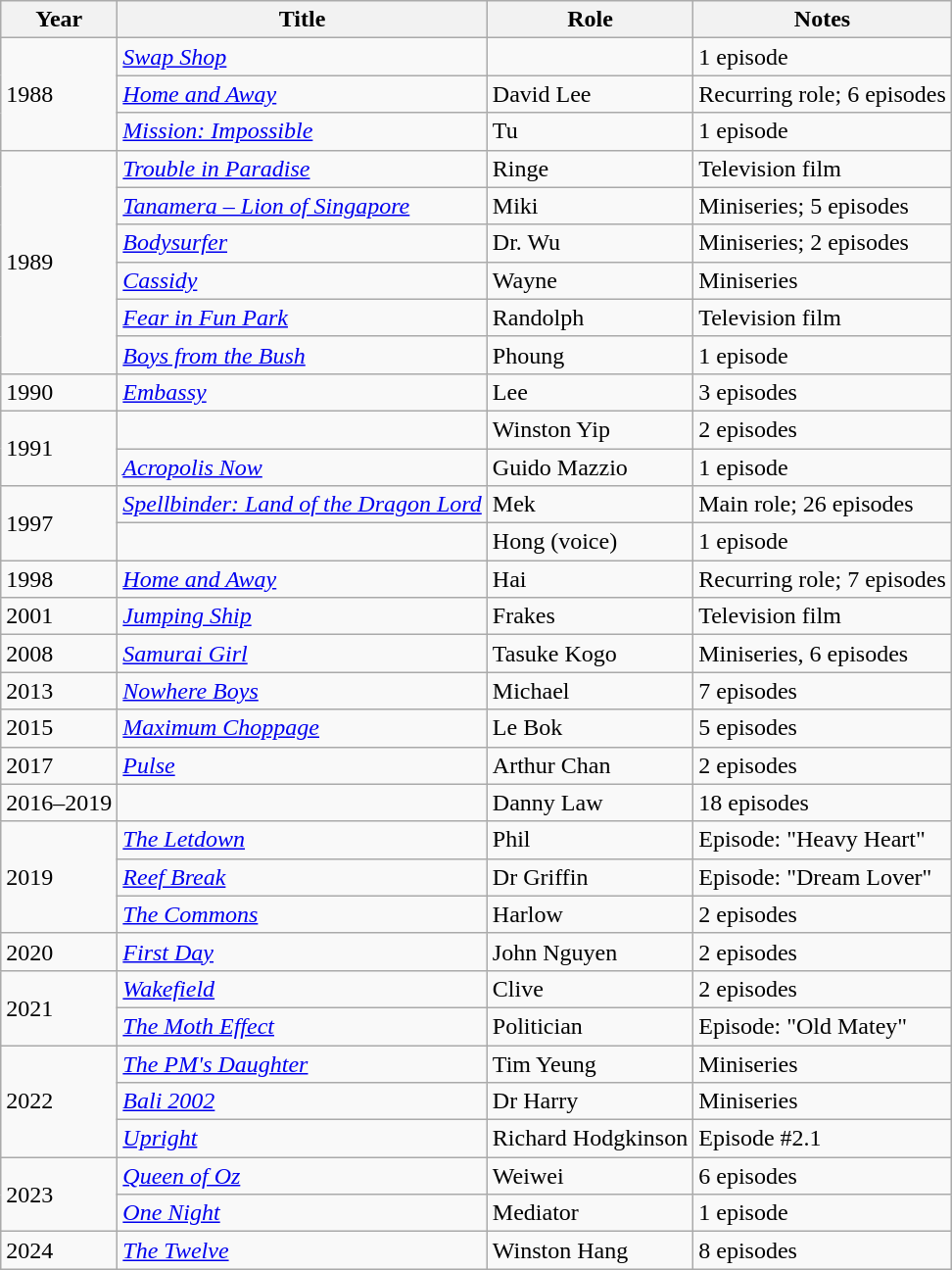<table class="wikitable sortable">
<tr>
<th>Year</th>
<th>Title</th>
<th>Role</th>
<th class=unsortable>Notes</th>
</tr>
<tr>
<td rowspan="3">1988</td>
<td><em><a href='#'>Swap Shop</a></em></td>
<td></td>
<td>1 episode</td>
</tr>
<tr>
<td><em><a href='#'>Home and Away</a></em></td>
<td>David Lee</td>
<td>Recurring role; 6 episodes</td>
</tr>
<tr>
<td><em><a href='#'>Mission: Impossible</a></em></td>
<td>Tu</td>
<td>1 episode</td>
</tr>
<tr>
<td rowspan="6">1989</td>
<td><em><a href='#'>Trouble in Paradise</a></em></td>
<td>Ringe</td>
<td>Television film</td>
</tr>
<tr>
<td><em><a href='#'>Tanamera – Lion of Singapore</a></em></td>
<td>Miki</td>
<td>Miniseries; 5 episodes</td>
</tr>
<tr>
<td><em><a href='#'>Bodysurfer</a></em></td>
<td>Dr. Wu</td>
<td>Miniseries; 2 episodes</td>
</tr>
<tr>
<td><em><a href='#'>Cassidy</a></em></td>
<td>Wayne</td>
<td>Miniseries</td>
</tr>
<tr>
<td><em><a href='#'>Fear in Fun Park</a></em></td>
<td>Randolph</td>
<td>Television film</td>
</tr>
<tr>
<td><em><a href='#'>Boys from the Bush</a></em></td>
<td>Phoung</td>
<td>1 episode</td>
</tr>
<tr>
<td>1990</td>
<td><em><a href='#'>Embassy</a></em></td>
<td>Lee</td>
<td>3 episodes</td>
</tr>
<tr>
<td rowspan="2">1991</td>
<td></td>
<td>Winston Yip</td>
<td>2 episodes</td>
</tr>
<tr>
<td><em><a href='#'>Acropolis Now</a></em></td>
<td>Guido Mazzio</td>
<td>1 episode</td>
</tr>
<tr>
<td rowspan="2">1997</td>
<td><em><a href='#'>Spellbinder: Land of the Dragon Lord</a></em></td>
<td>Mek</td>
<td>Main role; 26 episodes</td>
</tr>
<tr>
<td></td>
<td>Hong (voice)</td>
<td>1 episode</td>
</tr>
<tr>
<td>1998</td>
<td><em><a href='#'>Home and Away</a></em></td>
<td>Hai</td>
<td>Recurring role; 7 episodes</td>
</tr>
<tr>
<td>2001</td>
<td><em><a href='#'>Jumping Ship</a></em></td>
<td>Frakes</td>
<td>Television film</td>
</tr>
<tr>
<td>2008</td>
<td><em><a href='#'>Samurai Girl</a></em></td>
<td>Tasuke Kogo</td>
<td>Miniseries, 6 episodes</td>
</tr>
<tr>
<td>2013</td>
<td><em><a href='#'>Nowhere Boys</a></em></td>
<td>Michael</td>
<td>7 episodes</td>
</tr>
<tr>
<td>2015</td>
<td><em><a href='#'>Maximum Choppage</a></em></td>
<td>Le Bok</td>
<td>5 episodes</td>
</tr>
<tr>
<td>2017</td>
<td><em><a href='#'>Pulse</a></em></td>
<td>Arthur Chan</td>
<td>2 episodes</td>
</tr>
<tr>
<td>2016–2019</td>
<td></td>
<td>Danny Law</td>
<td>18 episodes</td>
</tr>
<tr>
<td rowspan="3">2019</td>
<td><em><a href='#'>The Letdown</a></em></td>
<td>Phil</td>
<td>Episode: "Heavy Heart"</td>
</tr>
<tr>
<td><em><a href='#'>Reef Break</a></em></td>
<td>Dr Griffin</td>
<td>Episode: "Dream Lover"</td>
</tr>
<tr>
<td><em><a href='#'>The Commons</a></em></td>
<td>Harlow</td>
<td>2 episodes</td>
</tr>
<tr>
<td>2020</td>
<td><em><a href='#'>First Day</a></em></td>
<td>John Nguyen</td>
<td>2 episodes</td>
</tr>
<tr>
<td rowspan="2">2021</td>
<td><em><a href='#'>Wakefield</a></em></td>
<td>Clive</td>
<td>2 episodes</td>
</tr>
<tr>
<td><em><a href='#'>The Moth Effect</a></em></td>
<td>Politician</td>
<td>Episode: "Old Matey"</td>
</tr>
<tr>
<td rowspan="3">2022</td>
<td><em><a href='#'>The PM's Daughter</a></em></td>
<td>Tim Yeung</td>
<td>Miniseries</td>
</tr>
<tr>
<td><em><a href='#'>Bali 2002</a></em></td>
<td>Dr Harry</td>
<td>Miniseries</td>
</tr>
<tr>
<td><em><a href='#'>Upright</a></em></td>
<td>Richard Hodgkinson</td>
<td>Episode #2.1</td>
</tr>
<tr>
<td rowspan="2">2023</td>
<td><em><a href='#'>Queen of Oz</a></em></td>
<td>Weiwei</td>
<td>6 episodes</td>
</tr>
<tr>
<td><a href='#'><em>One Night</em></a></td>
<td>Mediator</td>
<td>1 episode</td>
</tr>
<tr>
<td>2024</td>
<td><em><a href='#'>The Twelve</a></em></td>
<td>Winston Hang</td>
<td>8 episodes</td>
</tr>
</table>
